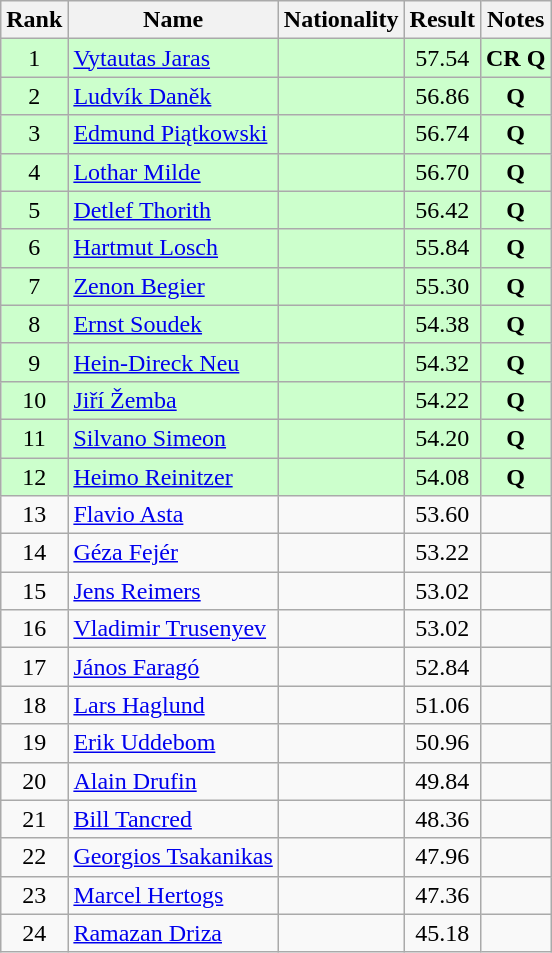<table class="wikitable sortable" style="text-align:center">
<tr>
<th>Rank</th>
<th>Name</th>
<th>Nationality</th>
<th>Result</th>
<th>Notes</th>
</tr>
<tr bgcolor=ccffcc>
<td>1</td>
<td align=left><a href='#'>Vytautas Jaras</a></td>
<td align=left></td>
<td>57.54</td>
<td><strong>CR Q</strong></td>
</tr>
<tr bgcolor=ccffcc>
<td>2</td>
<td align=left><a href='#'>Ludvík Daněk</a></td>
<td align=left></td>
<td>56.86</td>
<td><strong>Q</strong></td>
</tr>
<tr bgcolor=ccffcc>
<td>3</td>
<td align=left><a href='#'>Edmund Piątkowski</a></td>
<td align=left></td>
<td>56.74</td>
<td><strong>Q</strong></td>
</tr>
<tr bgcolor=ccffcc>
<td>4</td>
<td align=left><a href='#'>Lothar Milde</a></td>
<td align=left></td>
<td>56.70</td>
<td><strong>Q</strong></td>
</tr>
<tr bgcolor=ccffcc>
<td>5</td>
<td align=left><a href='#'>Detlef Thorith</a></td>
<td align=left></td>
<td>56.42</td>
<td><strong>Q</strong></td>
</tr>
<tr bgcolor=ccffcc>
<td>6</td>
<td align=left><a href='#'>Hartmut Losch</a></td>
<td align=left></td>
<td>55.84</td>
<td><strong>Q</strong></td>
</tr>
<tr bgcolor=ccffcc>
<td>7</td>
<td align=left><a href='#'>Zenon Begier</a></td>
<td align=left></td>
<td>55.30</td>
<td><strong>Q</strong></td>
</tr>
<tr bgcolor=ccffcc>
<td>8</td>
<td align=left><a href='#'>Ernst Soudek</a></td>
<td align=left></td>
<td>54.38</td>
<td><strong>Q</strong></td>
</tr>
<tr bgcolor=ccffcc>
<td>9</td>
<td align=left><a href='#'>Hein-Direck Neu</a></td>
<td align=left></td>
<td>54.32</td>
<td><strong>Q</strong></td>
</tr>
<tr bgcolor=ccffcc>
<td>10</td>
<td align=left><a href='#'>Jiří Žemba</a></td>
<td align=left></td>
<td>54.22</td>
<td><strong>Q</strong></td>
</tr>
<tr bgcolor=ccffcc>
<td>11</td>
<td align=left><a href='#'>Silvano Simeon</a></td>
<td align=left></td>
<td>54.20</td>
<td><strong>Q</strong></td>
</tr>
<tr bgcolor=ccffcc>
<td>12</td>
<td align=left><a href='#'>Heimo Reinitzer</a></td>
<td align=left></td>
<td>54.08</td>
<td><strong>Q</strong></td>
</tr>
<tr>
<td>13</td>
<td align=left><a href='#'>Flavio Asta</a></td>
<td align=left></td>
<td>53.60</td>
<td></td>
</tr>
<tr>
<td>14</td>
<td align=left><a href='#'>Géza Fejér</a></td>
<td align=left></td>
<td>53.22</td>
<td></td>
</tr>
<tr>
<td>15</td>
<td align=left><a href='#'>Jens Reimers</a></td>
<td align=left></td>
<td>53.02</td>
<td></td>
</tr>
<tr>
<td>16</td>
<td align=left><a href='#'>Vladimir Trusenyev</a></td>
<td align=left></td>
<td>53.02</td>
<td></td>
</tr>
<tr>
<td>17</td>
<td align=left><a href='#'>János Faragó</a></td>
<td align=left></td>
<td>52.84</td>
<td></td>
</tr>
<tr>
<td>18</td>
<td align=left><a href='#'>Lars Haglund</a></td>
<td align=left></td>
<td>51.06</td>
<td></td>
</tr>
<tr>
<td>19</td>
<td align=left><a href='#'>Erik Uddebom</a></td>
<td align=left></td>
<td>50.96</td>
<td></td>
</tr>
<tr>
<td>20</td>
<td align=left><a href='#'>Alain Drufin</a></td>
<td align=left></td>
<td>49.84</td>
<td></td>
</tr>
<tr>
<td>21</td>
<td align=left><a href='#'>Bill Tancred</a></td>
<td align=left></td>
<td>48.36</td>
<td></td>
</tr>
<tr>
<td>22</td>
<td align=left><a href='#'>Georgios Tsakanikas</a></td>
<td align=left></td>
<td>47.96</td>
<td></td>
</tr>
<tr>
<td>23</td>
<td align=left><a href='#'>Marcel Hertogs</a></td>
<td align=left></td>
<td>47.36</td>
<td></td>
</tr>
<tr>
<td>24</td>
<td align=left><a href='#'>Ramazan Driza</a></td>
<td align=left></td>
<td>45.18</td>
<td></td>
</tr>
</table>
